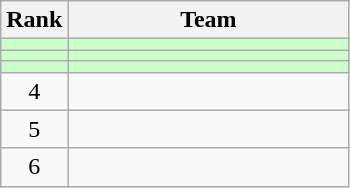<table class=wikitable style="text-align:center;">
<tr>
<th>Rank</th>
<th width=180>Team</th>
</tr>
<tr bgcolor=#CCFFCC>
<td></td>
<td align=left></td>
</tr>
<tr bgcolor=#CCFFCC>
<td></td>
<td align=left></td>
</tr>
<tr bgcolor=#CCFFCC>
<td></td>
<td align=left></td>
</tr>
<tr>
<td>4</td>
<td align=left></td>
</tr>
<tr>
<td>5</td>
<td align=left></td>
</tr>
<tr>
<td>6</td>
<td align=left></td>
</tr>
</table>
